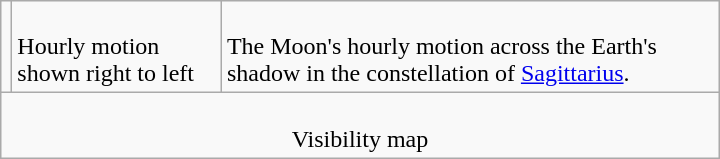<table class=wikitable width=480>
<tr>
<td></td>
<td><br>Hourly motion shown right to left</td>
<td><br>The Moon's hourly motion across the Earth's shadow in the constellation of <a href='#'>Sagittarius</a>.</td>
</tr>
<tr align=center>
<td colspan=3><br>Visibility map</td>
</tr>
</table>
